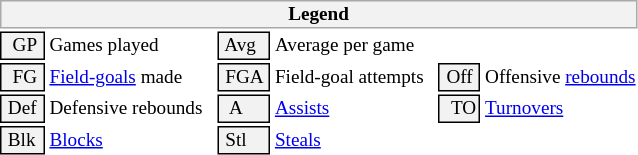<table class="toccolours" style="font-size: 80%; white-space: nowrap;">
<tr>
<th colspan="6" style="background-color: #F2F2F2; border: 1px solid #AAAAAA;">Legend</th>
</tr>
<tr>
<td style="background-color: #F2F2F2; border: 1px solid black;">  GP </td>
<td>Games played</td>
<td style="background-color: #F2F2F2; border: 1px solid black"> Avg </td>
<td>Average per game</td>
</tr>
<tr>
<td style="background-color: #F2F2F2; border: 1px solid black">  FG </td>
<td style="padding-right: 8px"><a href='#'>Field-goals</a> made</td>
<td style="background-color: #F2F2F2; border: 1px solid black"> FGA </td>
<td style="padding-right: 8px">Field-goal attempts</td>
<td style="background-color: #F2F2F2; border: 1px solid black;"> Off </td>
<td>Offensive <a href='#'>rebounds</a></td>
</tr>
<tr>
<td style="background-color: #F2F2F2; border: 1px solid black;"> Def </td>
<td style="padding-right: 8px">Defensive rebounds</td>
<td style="background-color: #F2F2F2; border: 1px solid black">  A </td>
<td style="padding-right: 8px"><a href='#'>Assists</a></td>
<td style="background-color: #F2F2F2; border: 1px solid black">  TO</td>
<td><a href='#'>Turnovers</a></td>
</tr>
<tr>
<td style="background-color: #F2F2F2; border: 1px solid black;"> Blk </td>
<td><a href='#'>Blocks</a></td>
<td style="background-color: #F2F2F2; border: 1px solid black"> Stl </td>
<td><a href='#'>Steals</a></td>
</tr>
<tr>
</tr>
</table>
